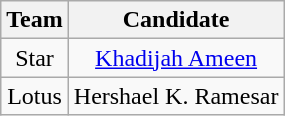<table class="wikitable" style="text-align:center">
<tr>
<th>Team</th>
<th>Candidate</th>
</tr>
<tr>
<td>Star</td>
<td><a href='#'>Khadijah Ameen</a></td>
</tr>
<tr>
<td>Lotus</td>
<td>Hershael K. Ramesar</td>
</tr>
</table>
